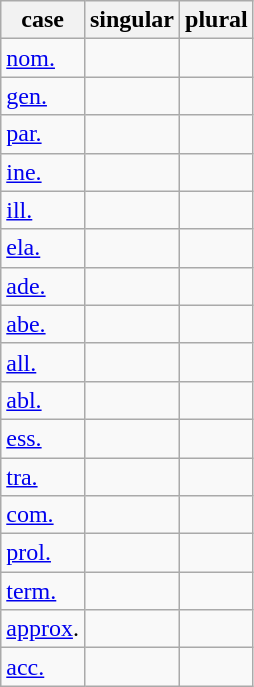<table class="wikitable">
<tr>
<th>case</th>
<th>singular</th>
<th>plural</th>
</tr>
<tr>
<td><a href='#'>nom.</a></td>
<td></td>
<td></td>
</tr>
<tr>
<td><a href='#'>gen.</a></td>
<td></td>
<td></td>
</tr>
<tr>
<td><a href='#'>par.</a></td>
<td></td>
<td></td>
</tr>
<tr>
<td><a href='#'>ine.</a></td>
<td></td>
<td></td>
</tr>
<tr>
<td><a href='#'>ill.</a></td>
<td></td>
<td></td>
</tr>
<tr>
<td><a href='#'>ela.</a></td>
<td></td>
<td></td>
</tr>
<tr>
<td><a href='#'>ade.</a></td>
<td></td>
<td></td>
</tr>
<tr>
<td><a href='#'>abe.</a></td>
<td></td>
<td></td>
</tr>
<tr>
<td><a href='#'>all.</a></td>
<td></td>
<td></td>
</tr>
<tr>
<td><a href='#'>abl.</a></td>
<td></td>
<td></td>
</tr>
<tr>
<td><a href='#'>ess.</a></td>
<td></td>
<td></td>
</tr>
<tr>
<td><a href='#'>tra.</a></td>
<td></td>
<td></td>
</tr>
<tr>
<td><a href='#'>com.</a></td>
<td></td>
<td></td>
</tr>
<tr>
<td><a href='#'>prol.</a></td>
<td></td>
<td></td>
</tr>
<tr>
<td><a href='#'>term.</a></td>
<td></td>
<td></td>
</tr>
<tr>
<td><a href='#'>approx</a>.</td>
<td></td>
<td></td>
</tr>
<tr>
<td><a href='#'>acc.</a></td>
<td></td>
<td></td>
</tr>
</table>
